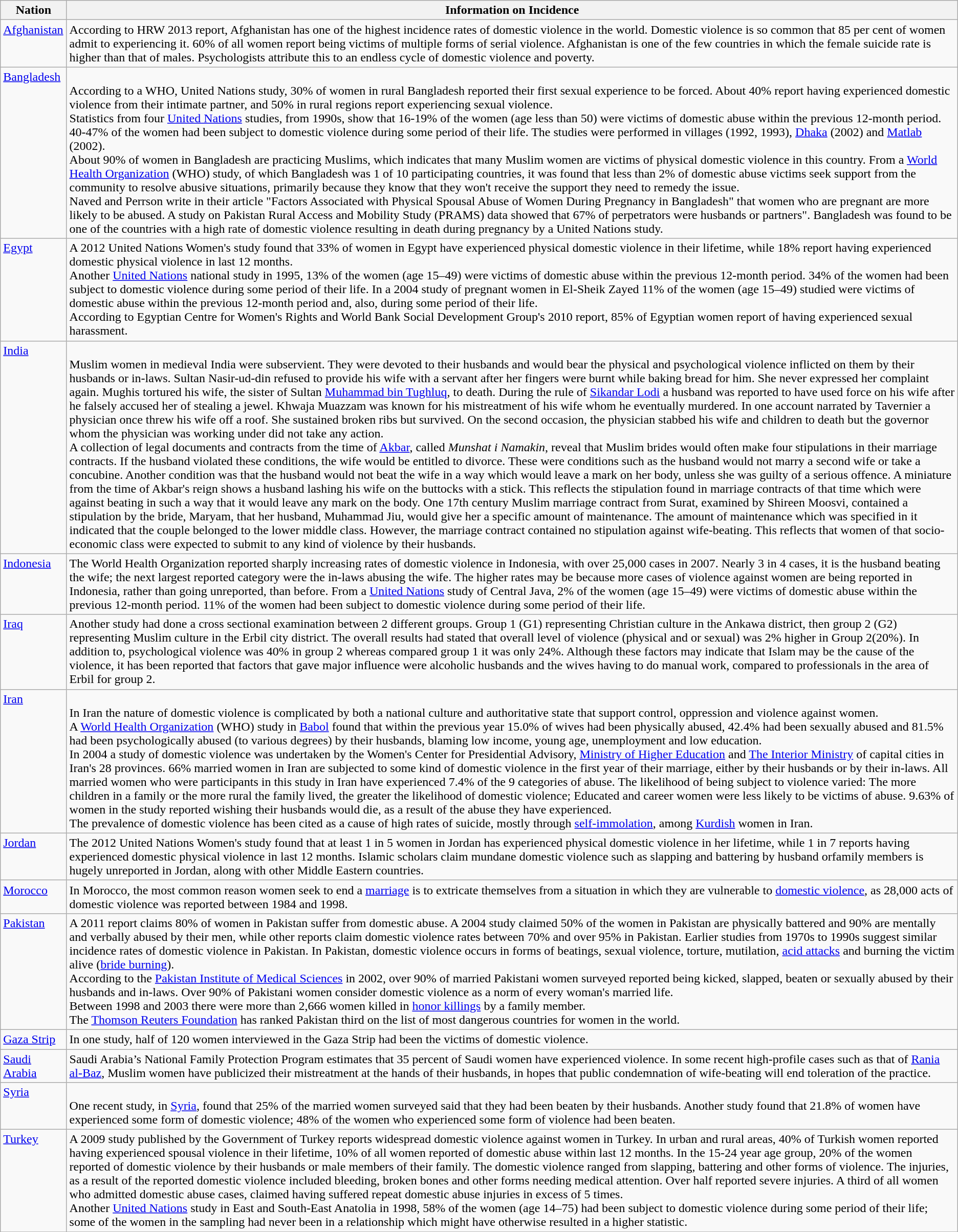<table class="wikitable">
<tr>
<th scope="col">Nation</th>
<th scope="col">Information on Incidence</th>
</tr>
<tr valign="top">
<td><a href='#'>Afghanistan</a></td>
<td>According to HRW 2013 report, Afghanistan has one of the highest incidence rates of domestic violence in the world. Domestic violence is so common that 85 per cent of women admit to experiencing it. 60% of all women report being victims of multiple forms of serial violence. Afghanistan is one of the few countries in which the female suicide rate is higher than that of males. Psychologists attribute this to an endless cycle of domestic violence and poverty.</td>
</tr>
<tr valign="top">
<td><a href='#'>Bangladesh</a></td>
<td><br>According to a WHO, United Nations study, 30% of women in rural Bangladesh reported their first sexual experience to be forced. About 40% report having experienced domestic violence from their intimate partner, and 50% in rural regions report experiencing sexual violence.<br>Statistics from four <a href='#'>United Nations</a> studies, from 1990s, show that 16-19% of the women (age less than 50) were victims of domestic abuse within the previous 12-month period.  40-47% of the women had been subject to domestic violence during some period of their life. The studies were performed in villages (1992, 1993), <a href='#'>Dhaka</a> (2002) and <a href='#'>Matlab</a> (2002).<br>About 90% of women in Bangladesh are practicing Muslims, which indicates that many Muslim women are victims of physical domestic violence in this country. From a <a href='#'>World Health Organization</a> (WHO) study, of which Bangladesh was 1 of 10 participating countries, it was found that less than 2% of domestic abuse victims seek support from the community to resolve abusive situations, primarily because they know that they won't receive the support they need to remedy the issue.<br>Naved and Perrson write in their article "Factors Associated with Physical Spousal Abuse of Women During Pregnancy in Bangladesh" that women who are pregnant are more likely to be abused.  A study on Pakistan Rural Access and Mobility Study (PRAMS) data showed that 67% of perpetrators were husbands or partners".  Bangladesh was found to be one of the countries with a high rate of domestic violence resulting in death during pregnancy by a United Nations study.</td>
</tr>
<tr valign="top">
<td><a href='#'>Egypt</a></td>
<td>A 2012 United Nations Women's study found that 33% of women in Egypt have experienced physical domestic violence in their lifetime, while 18% report having experienced domestic physical violence in last 12 months.<br>Another <a href='#'>United Nations</a> national study in 1995, 13% of the women (age 15–49) were victims of domestic abuse within the previous 12-month period.  34% of the women had been subject to domestic violence during some period of their life.  In a 2004 study of pregnant women in El-Sheik Zayed 11% of the women (age 15–49) studied were victims of domestic abuse within the previous 12-month period and, also, during some period of their life.<br>According to Egyptian Centre for Women's Rights and World Bank Social Development Group's 2010 report, 85% of Egyptian women report of having experienced sexual harassment.</td>
</tr>
<tr valign="top">
<td><a href='#'>India</a></td>
<td><br>Muslim women in medieval India were subservient. They were devoted to their husbands and would bear the physical and psychological violence inflicted on them by their husbands or in-laws. Sultan Nasir-ud-din refused to provide his wife with a servant after her fingers were burnt while baking bread for him. She never expressed her complaint again. Mughis tortured his wife, the sister of Sultan <a href='#'>Muhammad bin Tughluq</a>, to death. During the rule of <a href='#'>Sikandar Lodi</a> a husband was reported to have used force on his wife after he falsely accused her of stealing a jewel. Khwaja Muazzam was known for his mistreatment of his wife whom he eventually murdered. In one account narrated by Tavernier a physician once threw his wife off a roof. She sustained broken ribs but survived. On the second occasion, the physician stabbed his wife and children to death but the governor whom the physician was working under did not take any action.<br>A collection of legal documents and contracts from the time of <a href='#'>Akbar</a>, called <em>Munshat i Namakin</em>, reveal that Muslim brides would often make four stipulations in their marriage contracts. If the husband violated these conditions, the wife would be entitled to divorce. These were conditions such as the husband would not marry a second wife or take a concubine. Another condition was that the husband would not beat the wife in a way which would leave a mark on her body, unless she was guilty of a serious offence. A miniature from the time of Akbar's reign shows a husband lashing his wife on the buttocks with a stick. This reflects the stipulation found in marriage contracts of that time which were against beating in such a way that it would leave any mark on the body. One 17th century Muslim marriage contract from Surat, examined by Shireen Moosvi, contained a stipulation by the bride, Maryam, that her husband, Muhammad Jiu, would give her a specific amount of maintenance. The amount of maintenance which was specified in it indicated that the couple belonged to the lower middle class. However, the marriage contract contained no stipulation against wife-beating. This reflects that women of that socio-economic class were expected to submit to any kind of violence by their husbands.</td>
</tr>
<tr valign="top">
<td><a href='#'>Indonesia</a></td>
<td>The World Health Organization reported sharply increasing rates of domestic violence in Indonesia, with over 25,000 cases in 2007. Nearly 3 in 4 cases, it is the husband beating the wife; the next largest reported category were the in-laws abusing the wife. The higher rates may be because more cases of violence against women are being reported in Indonesia, rather than going unreported, than before. From a <a href='#'>United Nations</a> study of Central Java, 2% of the women (age 15–49) were victims of domestic abuse within the previous 12-month period.  11% of the women had been subject to domestic violence during some period of their life.</td>
</tr>
<tr valign="top">
<td><a href='#'>Iraq</a></td>
<td>Another study had done a cross sectional examination between 2 different groups. Group 1 (G1) representing Christian culture in the Ankawa district, then group 2 (G2) representing Muslim culture in the Erbil city district. The overall results had stated that overall level of violence (physical and or sexual) was 2% higher in Group 2(20%). In addition to, psychological violence was 40% in group 2 whereas compared group 1 it was only 24%. Although these factors may indicate that Islam may be the cause of the violence, it has been reported that factors that gave major influence were alcoholic husbands and the wives having to do manual work, compared to professionals in the area of Erbil for group 2.</td>
</tr>
<tr valign="top">
<td><a href='#'>Iran</a></td>
<td><br>In Iran the nature of domestic violence is complicated by both a national culture and authoritative state that support control, oppression and violence against women.<br>A <a href='#'>World Health Organization</a> (WHO) study in <a href='#'>Babol</a> found that within the previous year 15.0% of wives had been physically abused, 42.4% had been sexually abused and 81.5% had been psychologically abused (to various degrees) by their husbands, blaming low income, young age, unemployment and low education.<br>In 2004 a study of domestic violence was undertaken by the Women's Center for Presidential Advisory,  <a href='#'>Ministry of Higher Education</a> and  <a href='#'>The Interior Ministry</a> of capital cities in Iran's 28 provinces. 66% married women in Iran are subjected to some kind of domestic violence in the first year of their marriage, either by their husbands or by their in-laws. All married women who were participants in this study in Iran have experienced 7.4% of the 9 categories of abuse. The likelihood of being subject to violence varied: The more children in a family or the more rural the family lived, the greater the likelihood of domestic violence; Educated and career women were less likely to be victims of abuse.  9.63% of women in the study reported wishing their husbands would die, as a result of the abuse they have experienced.<br>The prevalence of domestic violence has been cited as a cause of high rates of suicide, mostly through <a href='#'>self-immolation</a>, among <a href='#'>Kurdish</a> women in Iran.</td>
</tr>
<tr valign="top">
<td><a href='#'>Jordan</a></td>
<td>The 2012 United Nations Women's study found that at least 1 in 5 women in Jordan has experienced physical domestic violence in her lifetime, while 1 in 7 reports having experienced domestic physical violence in last 12 months. Islamic scholars claim mundane domestic violence such as slapping and battering by husband orfamily members is hugely unreported in Jordan, along with other Middle Eastern countries.</td>
</tr>
<tr valign="top">
<td><a href='#'>Morocco</a></td>
<td>In Morocco, the most common reason women seek to end a <a href='#'>marriage</a> is to extricate themselves from a situation in which they are vulnerable to <a href='#'>domestic violence</a>, as 28,000 acts of domestic violence was reported between 1984 and 1998.</td>
</tr>
<tr valign="top">
<td><a href='#'>Pakistan</a></td>
<td>   A 2011 report claims 80% of women in Pakistan suffer from domestic abuse. A 2004 study claimed 50% of the women in Pakistan are physically battered and 90% are mentally and verbally abused by their men, while other reports claim domestic violence rates between 70% and over 95% in Pakistan. Earlier studies from 1970s to 1990s suggest similar incidence rates of domestic violence in Pakistan. In Pakistan, domestic violence occurs in forms of beatings, sexual violence, torture, mutilation, <a href='#'>acid attacks</a> and burning the victim alive (<a href='#'>bride burning</a>).<br>According to the <a href='#'>Pakistan Institute of Medical Sciences</a> in 2002, over 90% of married Pakistani women surveyed reported being kicked, slapped, beaten or sexually abused by their husbands and in-laws. Over 90% of Pakistani women consider domestic violence as a norm of every woman's married life.<br>Between 1998 and 2003 there were more than 2,666 women killed in <a href='#'>honor killings</a> by a family member.<br>The <a href='#'>Thomson Reuters Foundation</a> has ranked Pakistan third on the list of most dangerous countries for women in the world.</td>
</tr>
<tr valign="top">
<td><a href='#'>Gaza Strip</a></td>
<td>In one study, half of 120 women interviewed in the Gaza Strip had been the victims of domestic violence.</td>
</tr>
<tr valign="top">
<td><a href='#'>Saudi Arabia</a></td>
<td>  Saudi Arabia’s National Family Protection Program estimates that 35 percent of Saudi women have experienced violence. In some recent high-profile cases such as that of <a href='#'>Rania al-Baz</a>, Muslim women have publicized their mistreatment at the hands of their husbands, in hopes that public condemnation of wife-beating will end toleration of the practice.</td>
</tr>
<tr valign="top">
<td><a href='#'>Syria</a></td>
<td><br>One recent study, in <a href='#'>Syria</a>, found that 25% of the married women surveyed said that they had been beaten by their husbands.  Another study found that 21.8% of women have experienced some form of domestic violence; 48% of the women who experienced some form of violence had been beaten.</td>
</tr>
<tr valign="top">
<td><a href='#'>Turkey</a></td>
<td>   A 2009 study published by the Government of Turkey reports widespread domestic violence against women in Turkey. In urban and rural areas, 40% of Turkish women reported having experienced spousal violence in their lifetime, 10% of all women reported of domestic abuse within last 12 months. In the 15-24 year age group, 20% of the women reported of domestic violence by their husbands or male members of their family. The domestic violence ranged from slapping, battering and other forms of violence. The injuries, as a result of the reported domestic violence included bleeding, broken bones and other forms needing medical attention. Over half reported severe injuries. A third of all women who admitted domestic abuse cases, claimed having suffered repeat domestic abuse injuries in excess of 5 times.<br>Another <a href='#'>United Nations</a> study in East and South-East Anatolia in 1998, 58% of the women (age 14–75) had been subject to domestic violence during some period of their life; some of the women in the sampling had never been in a relationship which might have otherwise resulted in a higher statistic.</td>
</tr>
<tr>
</tr>
</table>
